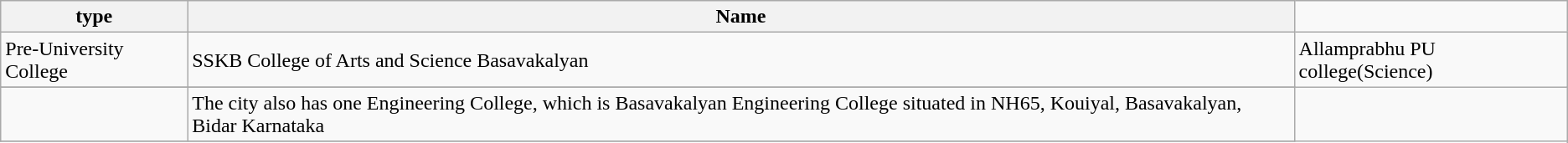<table class="wikitable">
<tr>
<th>type</th>
<th>Name</th>
</tr>
<tr>
<td>Pre-University College</td>
<td>SSKB College of Arts and Science Basavakalyan</td>
<td>Allamprabhu PU college(Science)</td>
</tr>
<tr>
</tr>
<tr>
</tr>
<tr>
</tr>
<tr>
<td></td>
<td>The city also has one Engineering College, which is Basavakalyan Engineering College situated in NH65, Kouiyal, Basavakalyan, Bidar Karnataka</td>
</tr>
<tr>
</tr>
</table>
